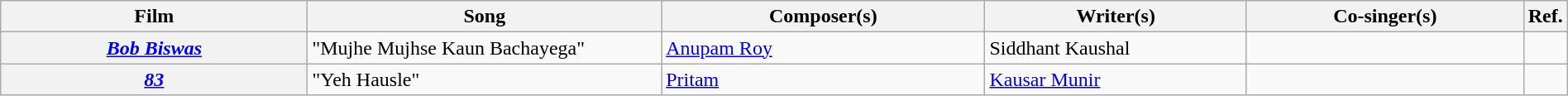<table class="wikitable plainrowheaders" width="100%" textcolor:#000;">
<tr>
<th scope="col" width=20%><strong>Film</strong></th>
<th scope="col" width=23%><strong>Song</strong></th>
<th scope="col" width=21%><strong>Composer(s)</strong></th>
<th scope="col" width=17%><strong>Writer(s)</strong></th>
<th scope="col" width=18%><strong>Co-singer(s)</strong></th>
<th scope="col" width=1%><strong>Ref.</strong></th>
</tr>
<tr>
<th scope="row"><em><a href='#'>Bob Biswas</a></em></th>
<td>"Mujhe Mujhse Kaun Bachayega"</td>
<td><a href='#'>Anupam Roy</a></td>
<td>Siddhant Kaushal</td>
<td></td>
<td></td>
</tr>
<tr>
<th scope="row"><a href='#'><em>83</em></a></th>
<td>"Yeh Hausle"</td>
<td><a href='#'>Pritam</a></td>
<td><a href='#'>Kausar Munir</a></td>
<td></td>
<td><br></td>
</tr>
</table>
